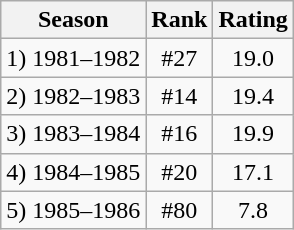<table class="wikitable" style="text-align:center">
<tr>
<th>Season</th>
<th>Rank</th>
<th>Rating</th>
</tr>
<tr>
<td>1) 1981–1982</td>
<td>#27</td>
<td>19.0</td>
</tr>
<tr>
<td>2) 1982–1983</td>
<td>#14</td>
<td>19.4</td>
</tr>
<tr>
<td>3) 1983–1984</td>
<td>#16</td>
<td>19.9</td>
</tr>
<tr>
<td>4) 1984–1985</td>
<td>#20</td>
<td>17.1</td>
</tr>
<tr>
<td>5) 1985–1986</td>
<td>#80</td>
<td>7.8</td>
</tr>
</table>
